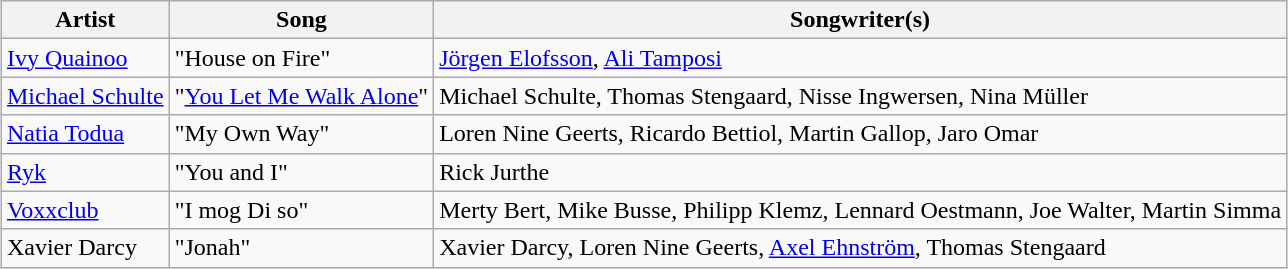<table class="sortable wikitable" style="margin: 1em auto 1em auto">
<tr>
<th>Artist</th>
<th>Song</th>
<th>Songwriter(s)</th>
</tr>
<tr>
<td><a href='#'>Ivy Quainoo</a></td>
<td>"House on Fire"</td>
<td><a href='#'>Jörgen Elofsson</a>, <a href='#'>Ali Tamposi</a></td>
</tr>
<tr>
<td><a href='#'>Michael Schulte</a></td>
<td>"<a href='#'>You Let Me Walk Alone</a>"</td>
<td>Michael Schulte, Thomas Stengaard, Nisse Ingwersen, Nina Müller</td>
</tr>
<tr>
<td><a href='#'>Natia Todua</a></td>
<td>"My Own Way"</td>
<td>Loren Nine Geerts, Ricardo Bettiol, Martin Gallop, Jaro Omar</td>
</tr>
<tr>
<td><a href='#'>Ryk</a></td>
<td>"You and I"</td>
<td>Rick Jurthe</td>
</tr>
<tr>
<td><a href='#'>Voxxclub</a></td>
<td>"I mog Di so"</td>
<td>Merty Bert, Mike Busse, Philipp Klemz, Lennard Oestmann, Joe Walter, Martin Simma</td>
</tr>
<tr>
<td>Xavier Darcy</td>
<td>"Jonah"</td>
<td>Xavier Darcy, Loren Nine Geerts, <a href='#'>Axel Ehnström</a>, Thomas Stengaard</td>
</tr>
</table>
